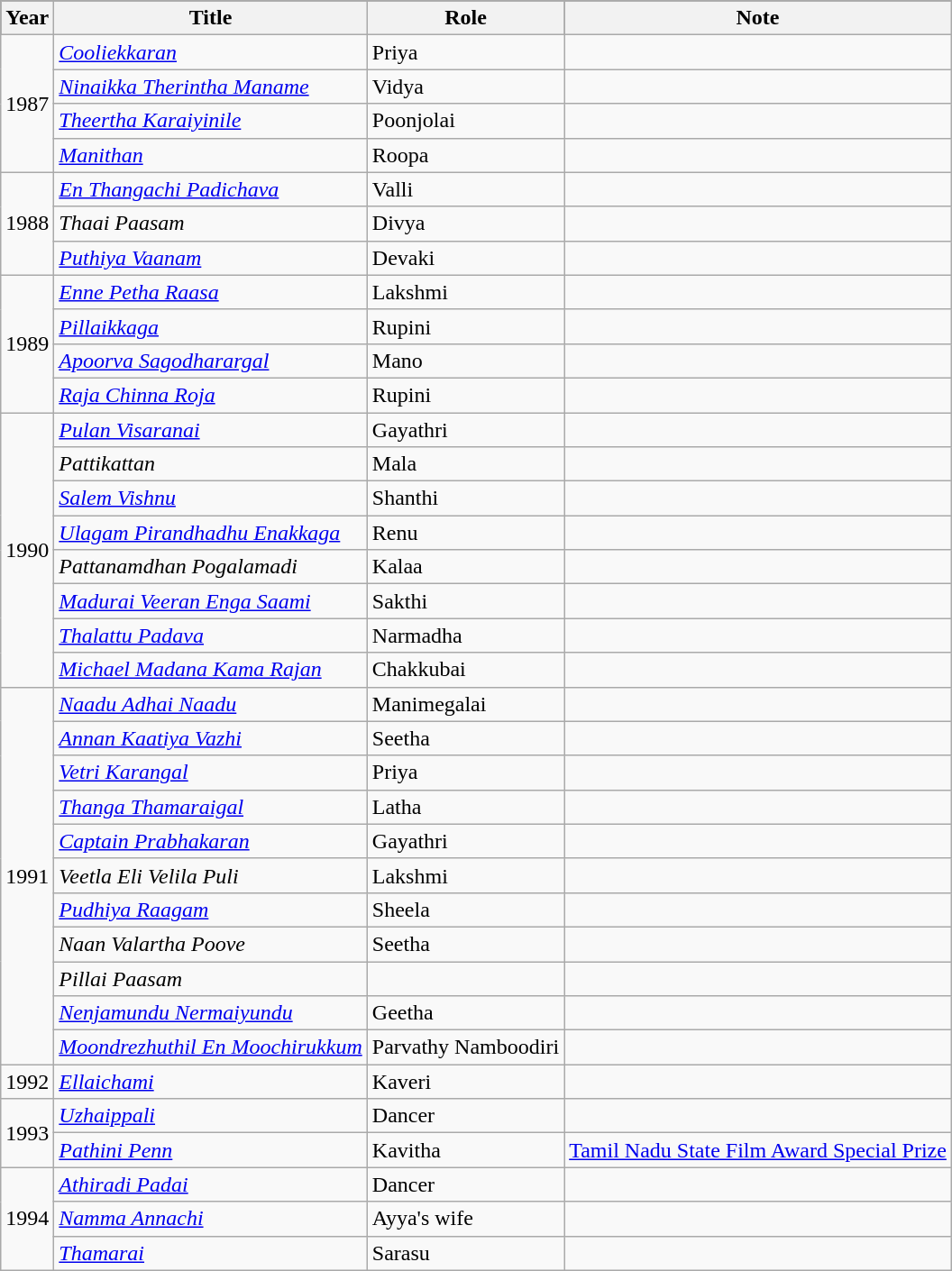<table class="wikitable sortable">
<tr style="background:#000;">
<th>Year</th>
<th>Title</th>
<th>Role</th>
<th class="sortable">Note</th>
</tr>
<tr>
<td rowspan="4">1987</td>
<td><em><a href='#'>Cooliekkaran</a></em></td>
<td>Priya</td>
<td></td>
</tr>
<tr>
<td><em><a href='#'>Ninaikka Therintha Maname</a></em></td>
<td>Vidya</td>
<td></td>
</tr>
<tr>
<td><em><a href='#'>Theertha Karaiyinile</a></em></td>
<td>Poonjolai</td>
<td></td>
</tr>
<tr>
<td><em><a href='#'>Manithan</a></em></td>
<td>Roopa</td>
<td></td>
</tr>
<tr>
<td rowspan="3">1988</td>
<td><em><a href='#'>En Thangachi Padichava</a></em></td>
<td>Valli</td>
<td></td>
</tr>
<tr>
<td><em>Thaai Paasam</em></td>
<td>Divya</td>
<td></td>
</tr>
<tr>
<td><em><a href='#'>Puthiya Vaanam</a></em></td>
<td>Devaki</td>
<td></td>
</tr>
<tr>
<td rowspan="4">1989</td>
<td><em><a href='#'>Enne Petha Raasa</a></em></td>
<td>Lakshmi</td>
<td></td>
</tr>
<tr>
<td><em><a href='#'>Pillaikkaga</a></em></td>
<td>Rupini</td>
<td></td>
</tr>
<tr>
<td><em><a href='#'>Apoorva Sagodharargal</a></em></td>
<td>Mano</td>
<td></td>
</tr>
<tr>
<td><em><a href='#'>Raja Chinna Roja</a></em></td>
<td>Rupini</td>
<td></td>
</tr>
<tr>
<td rowspan="8">1990</td>
<td><em><a href='#'>Pulan Visaranai</a></em></td>
<td>Gayathri</td>
<td></td>
</tr>
<tr>
<td><em>Pattikattan</em></td>
<td>Mala</td>
<td></td>
</tr>
<tr>
<td><em><a href='#'>Salem Vishnu</a></em></td>
<td>Shanthi</td>
<td></td>
</tr>
<tr>
<td><em><a href='#'>Ulagam Pirandhadhu Enakkaga</a></em></td>
<td>Renu</td>
<td></td>
</tr>
<tr>
<td><em>Pattanamdhan Pogalamadi</em></td>
<td>Kalaa</td>
<td></td>
</tr>
<tr>
<td><em><a href='#'>Madurai Veeran Enga Saami</a></em></td>
<td>Sakthi</td>
<td></td>
</tr>
<tr>
<td><em><a href='#'>Thalattu Padava</a></em></td>
<td>Narmadha</td>
<td></td>
</tr>
<tr>
<td><em><a href='#'>Michael Madana Kama Rajan</a></em></td>
<td>Chakkubai</td>
<td></td>
</tr>
<tr>
<td rowspan="11">1991</td>
<td><em><a href='#'>Naadu Adhai Naadu</a></em></td>
<td>Manimegalai</td>
<td></td>
</tr>
<tr>
<td><em><a href='#'>Annan Kaatiya Vazhi</a></em></td>
<td>Seetha</td>
<td></td>
</tr>
<tr>
<td><em><a href='#'>Vetri Karangal</a></em></td>
<td>Priya</td>
<td></td>
</tr>
<tr>
<td><em><a href='#'>Thanga Thamaraigal</a></em></td>
<td>Latha</td>
<td></td>
</tr>
<tr>
<td><em><a href='#'>Captain Prabhakaran</a></em></td>
<td>Gayathri</td>
<td></td>
</tr>
<tr>
<td><em>Veetla Eli Velila Puli</em></td>
<td>Lakshmi</td>
<td></td>
</tr>
<tr>
<td><em><a href='#'>Pudhiya Raagam</a></em></td>
<td>Sheela</td>
<td></td>
</tr>
<tr>
<td><em>Naan Valartha Poove</em></td>
<td>Seetha</td>
<td></td>
</tr>
<tr>
<td><em>Pillai Paasam</em></td>
<td></td>
<td></td>
</tr>
<tr>
<td><em><a href='#'>Nenjamundu Nermaiyundu</a></em></td>
<td>Geetha</td>
<td></td>
</tr>
<tr>
<td><em><a href='#'>Moondrezhuthil En Moochirukkum</a></em></td>
<td>Parvathy Namboodiri</td>
<td></td>
</tr>
<tr>
<td>1992</td>
<td><em><a href='#'>Ellaichami</a></em></td>
<td>Kaveri</td>
<td></td>
</tr>
<tr>
<td rowspan="2">1993</td>
<td><em><a href='#'>Uzhaippali</a></em></td>
<td>Dancer</td>
<td></td>
</tr>
<tr>
<td><em><a href='#'>Pathini Penn</a></em></td>
<td>Kavitha</td>
<td><a href='#'>Tamil Nadu State Film Award Special Prize</a></td>
</tr>
<tr>
<td rowspan="3">1994</td>
<td><em><a href='#'>Athiradi Padai</a></em></td>
<td>Dancer</td>
<td></td>
</tr>
<tr>
<td><em><a href='#'>Namma Annachi</a></em></td>
<td>Ayya's wife</td>
<td></td>
</tr>
<tr>
<td><em><a href='#'>Thamarai</a></em></td>
<td>Sarasu</td>
<td></td>
</tr>
</table>
